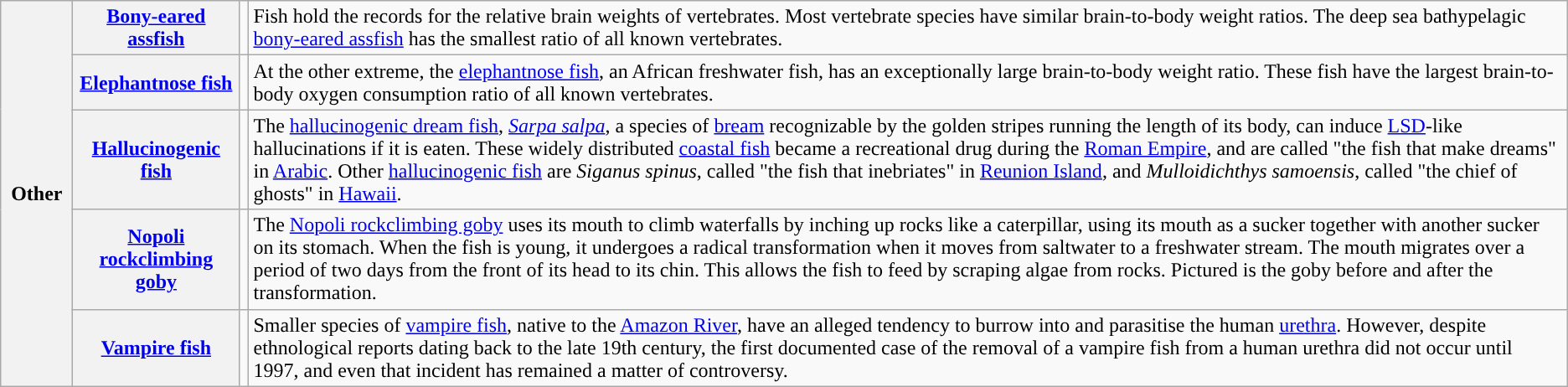<table class="wikitable">
<tr>
<th rowspan=6 width=50px style="background:">Other</th>
<th><a href='#'>Bony-eared assfish</a></th>
<td align=center></td>
<td>Fish hold the records for the relative brain weights of vertebrates. Most vertebrate species have similar brain-to-body weight ratios. The deep sea bathypelagic <a href='#'>bony-eared assfish</a> has the smallest ratio of all known vertebrates.</td>
</tr>
<tr>
<th><a href='#'>Elephantnose fish</a></th>
<td align=center></td>
<td>At the other extreme, the <a href='#'>elephantnose fish</a>, an African freshwater fish, has an exceptionally large brain-to-body weight ratio. These fish have the largest brain-to-body oxygen consumption ratio of all known vertebrates.</td>
</tr>
<tr>
<th><a href='#'>Hallucinogenic fish</a></th>
<td align=center></td>
<td>The <a href='#'>hallucinogenic dream fish</a>, <em><a href='#'>Sarpa salpa</a></em>, a species of <a href='#'>bream</a> recognizable by the golden stripes running the length of its body, can induce <a href='#'>LSD</a>-like hallucinations if it is eaten. These widely distributed <a href='#'>coastal fish</a> became a recreational drug during the <a href='#'>Roman Empire</a>, and are called "the fish that make dreams" in <a href='#'>Arabic</a>. Other <a href='#'>hallucinogenic fish</a> are <em>Siganus spinus</em>, called "the fish that inebriates" in <a href='#'>Reunion Island</a>, and <em>Mulloidichthys samoensis</em>, called "the chief of ghosts" in <a href='#'>Hawaii</a>.</td>
</tr>
<tr>
<th><a href='#'>Nopoli rockclimbing goby</a></th>
<td align=center></td>
<td>The <a href='#'>Nopoli rockclimbing goby</a> uses its mouth to climb waterfalls by inching up rocks like a caterpillar, using its mouth as a sucker together with another sucker on its stomach. When the fish is young, it undergoes a radical transformation when it moves from saltwater to a freshwater stream. The mouth migrates over a period of two days from the front of its head to its chin. This allows the fish to feed by scraping algae from rocks. Pictured is the goby before and after the transformation.</td>
</tr>
<tr>
<th><a href='#'>Vampire fish</a></th>
<td></td>
<td>Smaller species of <a href='#'>vampire fish</a>, native to the <a href='#'>Amazon River</a>, have an alleged tendency to burrow into and parasitise the human <a href='#'>urethra</a>. However, despite ethnological reports dating back to the late 19th century, the first documented case of the removal of a vampire fish from a human urethra did not occur until 1997, and even that incident has remained a matter of controversy.</td>
</tr>
</table>
